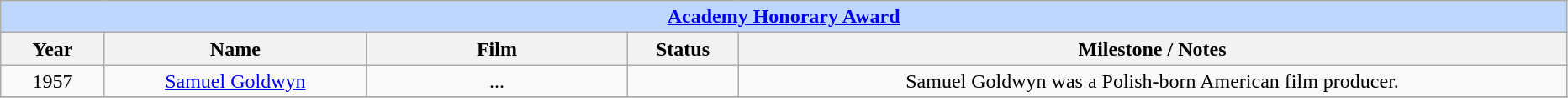<table class="wikitable" style="text-align: center">
<tr ---- bgcolor="#bfd7ff">
<td colspan=5 align=center><strong><a href='#'>Academy Honorary Award</a></strong></td>
</tr>
<tr ---- bgcolor="#ebf5ff">
<th width="75">Year</th>
<th width="200">Name</th>
<th width="200">Film</th>
<th width="80">Status</th>
<th width="650">Milestone / Notes</th>
</tr>
<tr>
<td>1957</td>
<td><a href='#'>Samuel Goldwyn</a></td>
<td>...</td>
<td></td>
<td>Samuel Goldwyn was a Polish-born American film producer.</td>
</tr>
<tr>
</tr>
</table>
